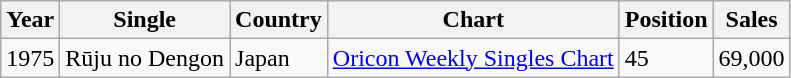<table class="wikitable">
<tr>
<th>Year</th>
<th>Single</th>
<th>Country</th>
<th>Chart</th>
<th>Position</th>
<th>Sales</th>
</tr>
<tr>
<td>1975</td>
<td>Rūju no Dengon</td>
<td>Japan</td>
<td><a href='#'>Oricon Weekly Singles Chart</a></td>
<td>45</td>
<td>69,000</td>
</tr>
</table>
